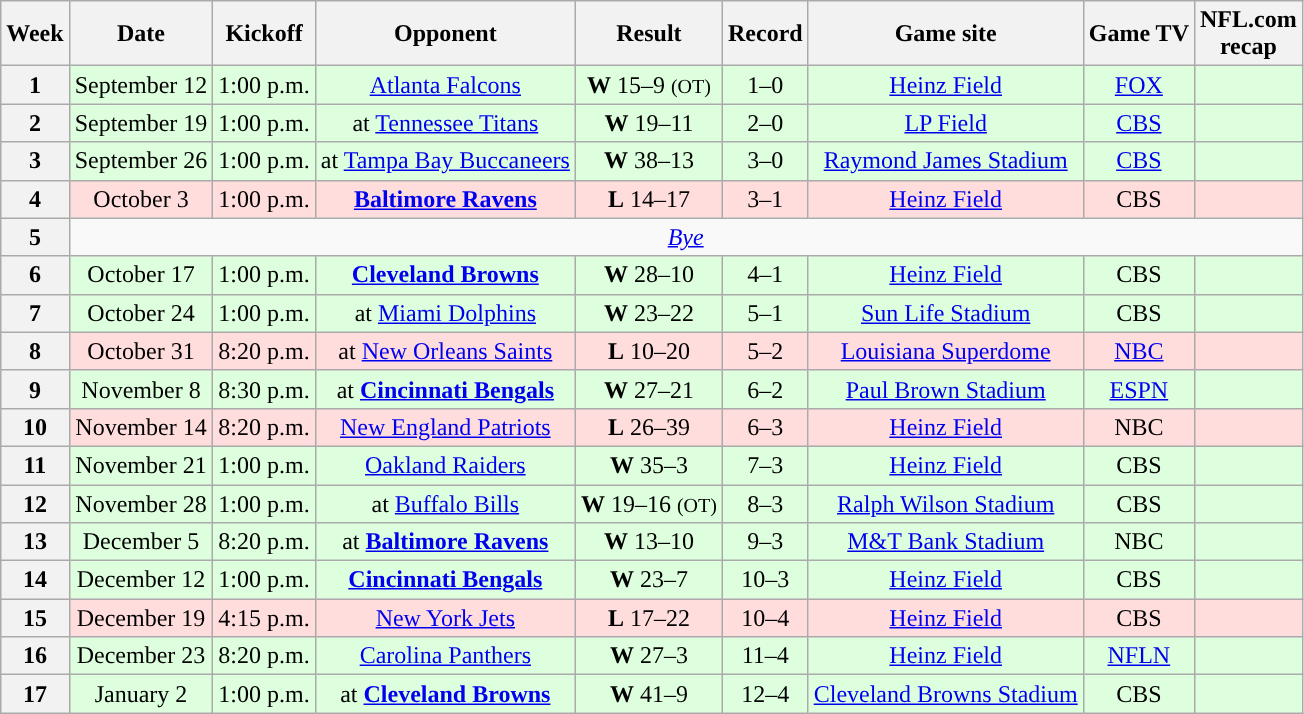<table class="wikitable" style="text-align:center">
<tr>
<th>Week</th>
<th>Date</th>
<th>Kickoff</th>
<th>Opponent</th>
<th>Result</th>
<th>Record</th>
<th>Game site</th>
<th>Game TV</th>
<th>NFL.com<br>recap</th>
</tr>
<tr style="background:#dfd;">
<th>1</th>
<td>September 12</td>
<td>1:00 p.m.</td>
<td><a href='#'>Atlanta Falcons</a></td>
<td><strong>W</strong> 15–9 <small>(OT)</small></td>
<td style="text-align:center;">1–0</td>
<td><a href='#'>Heinz Field</a></td>
<td><a href='#'>FOX</a></td>
<td></td>
</tr>
<tr style="background:#dfd;">
<th>2</th>
<td>September 19</td>
<td>1:00 p.m.</td>
<td>at <a href='#'>Tennessee Titans</a></td>
<td><strong>W</strong> 19–11</td>
<td>2–0</td>
<td><a href='#'>LP Field</a></td>
<td><a href='#'>CBS</a></td>
<td></td>
</tr>
<tr style="background:#dfd;">
<th>3</th>
<td>September 26</td>
<td>1:00 p.m.</td>
<td>at <a href='#'>Tampa Bay Buccaneers</a></td>
<td><strong>W</strong> 38–13</td>
<td>3–0</td>
<td><a href='#'>Raymond James Stadium</a></td>
<td><a href='#'>CBS</a></td>
<td></td>
</tr>
<tr style="background:#fdd;">
<th>4</th>
<td>October 3</td>
<td>1:00 p.m.</td>
<td><strong><a href='#'>Baltimore Ravens</a></strong></td>
<td><strong>L</strong> 14–17</td>
<td>3–1</td>
<td><a href='#'>Heinz Field</a></td>
<td>CBS</td>
<td></td>
</tr>
<tr>
<th>5</th>
<td colspan="8" style="text-align:center;"><em><a href='#'>Bye</a></em></td>
</tr>
<tr style="background:#dfd;">
<th>6</th>
<td>October 17</td>
<td>1:00 p.m.</td>
<td><strong><a href='#'>Cleveland Browns</a></strong></td>
<td><strong>W</strong> 28–10</td>
<td>4–1</td>
<td><a href='#'>Heinz Field</a></td>
<td>CBS</td>
<td></td>
</tr>
<tr style="background:#dfd;">
<th>7</th>
<td>October 24</td>
<td>1:00 p.m.</td>
<td>at <a href='#'>Miami Dolphins</a></td>
<td><strong>W</strong> 23–22</td>
<td>5–1</td>
<td><a href='#'>Sun Life Stadium</a></td>
<td>CBS</td>
<td></td>
</tr>
<tr style="background:#fdd;">
<th>8</th>
<td>October 31</td>
<td>8:20 p.m.</td>
<td>at <a href='#'>New Orleans Saints</a></td>
<td><strong>L</strong> 10–20</td>
<td>5–2</td>
<td><a href='#'>Louisiana Superdome</a></td>
<td><a href='#'>NBC</a></td>
<td></td>
</tr>
<tr style="background:#dfd;">
<th>9</th>
<td>November 8</td>
<td>8:30 p.m.</td>
<td>at <strong><a href='#'>Cincinnati Bengals</a></strong></td>
<td><strong>W</strong> 27–21</td>
<td>6–2</td>
<td><a href='#'>Paul Brown Stadium</a></td>
<td><a href='#'>ESPN</a></td>
<td></td>
</tr>
<tr style="background:#fdd;">
<th>10</th>
<td>November 14</td>
<td>8:20 p.m.</td>
<td><a href='#'>New England Patriots</a></td>
<td><strong>L</strong> 26–39</td>
<td>6–3</td>
<td><a href='#'>Heinz Field</a></td>
<td>NBC</td>
<td></td>
</tr>
<tr style="background:#dfd;">
<th>11</th>
<td>November 21</td>
<td>1:00 p.m.</td>
<td><a href='#'>Oakland Raiders</a></td>
<td><strong>W</strong> 35–3</td>
<td>7–3</td>
<td><a href='#'>Heinz Field</a></td>
<td>CBS</td>
<td></td>
</tr>
<tr style="background:#dfd;">
<th>12</th>
<td>November 28</td>
<td>1:00 p.m.</td>
<td>at <a href='#'>Buffalo Bills</a></td>
<td><strong>W</strong> 19–16 <small>(OT)</small></td>
<td>8–3</td>
<td><a href='#'>Ralph Wilson Stadium</a></td>
<td>CBS</td>
<td></td>
</tr>
<tr style="background:#dfd;">
<th>13</th>
<td>December 5</td>
<td>8:20 p.m.</td>
<td>at <strong><a href='#'>Baltimore Ravens</a></strong></td>
<td><strong>W</strong> 13–10</td>
<td>9–3</td>
<td><a href='#'>M&T Bank Stadium</a></td>
<td>NBC</td>
<td></td>
</tr>
<tr style="background:#dfd;">
<th>14</th>
<td>December 12</td>
<td>1:00 p.m.</td>
<td><strong><a href='#'>Cincinnati Bengals</a></strong></td>
<td><strong>W</strong> 23–7</td>
<td>10–3</td>
<td><a href='#'>Heinz Field</a></td>
<td>CBS</td>
<td></td>
</tr>
<tr style="background:#fdd;">
<th>15</th>
<td>December 19</td>
<td>4:15 p.m.</td>
<td><a href='#'>New York Jets</a></td>
<td><strong>L</strong> 17–22</td>
<td>10–4</td>
<td><a href='#'>Heinz Field</a></td>
<td>CBS</td>
<td></td>
</tr>
<tr style="background:#dfd;">
<th>16</th>
<td>December 23</td>
<td>8:20 p.m.</td>
<td><a href='#'>Carolina Panthers</a></td>
<td><strong>W</strong> 27–3</td>
<td>11–4</td>
<td><a href='#'>Heinz Field</a></td>
<td><a href='#'>NFLN</a></td>
<td></td>
</tr>
<tr style="background:#dfd;">
<th>17</th>
<td>January 2</td>
<td>1:00 p.m.</td>
<td>at <strong><a href='#'>Cleveland Browns</a></strong></td>
<td><strong>W</strong> 41–9</td>
<td>12–4</td>
<td><a href='#'>Cleveland Browns Stadium</a></td>
<td>CBS</td>
<td></td>
</tr>
</table>
